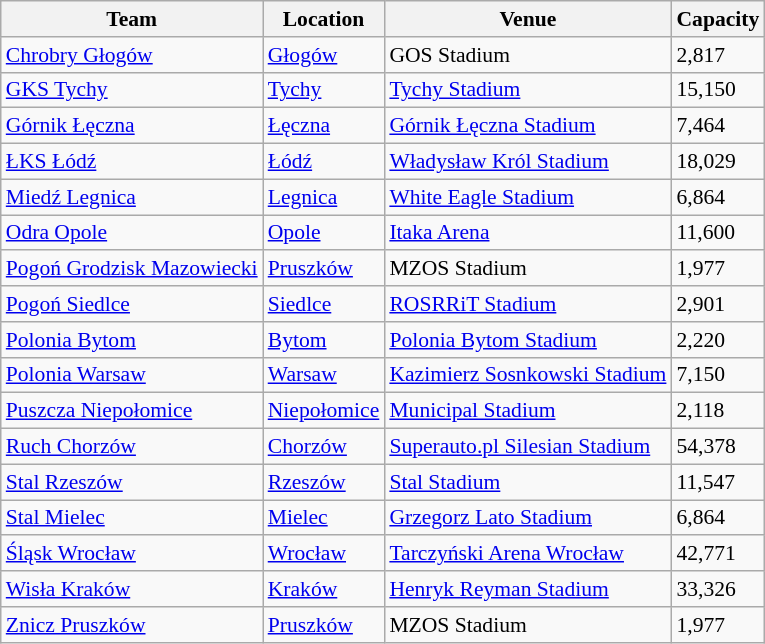<table class="wikitable sortable" style="font-size:90%">
<tr>
<th>Team</th>
<th>Location</th>
<th>Venue</th>
<th>Capacity</th>
</tr>
<tr>
<td><a href='#'>Chrobry Głogów</a></td>
<td><a href='#'>Głogów</a></td>
<td>GOS Stadium</td>
<td>2,817</td>
</tr>
<tr>
<td><a href='#'>GKS Tychy</a></td>
<td><a href='#'>Tychy</a></td>
<td><a href='#'>Tychy Stadium</a></td>
<td>15,150</td>
</tr>
<tr>
<td><a href='#'>Górnik Łęczna</a></td>
<td><a href='#'>Łęczna</a></td>
<td><a href='#'>Górnik Łęczna Stadium</a></td>
<td>7,464</td>
</tr>
<tr>
<td><a href='#'>ŁKS Łódź</a></td>
<td><a href='#'>Łódź</a></td>
<td><a href='#'>Władysław Król Stadium</a></td>
<td>18,029</td>
</tr>
<tr>
<td><a href='#'>Miedź Legnica</a></td>
<td><a href='#'>Legnica</a></td>
<td><a href='#'>White Eagle Stadium</a></td>
<td>6,864</td>
</tr>
<tr>
<td><a href='#'>Odra Opole</a></td>
<td><a href='#'>Opole</a></td>
<td><a href='#'>Itaka Arena</a></td>
<td>11,600</td>
</tr>
<tr>
<td><a href='#'>Pogoń Grodzisk Mazowiecki</a></td>
<td><a href='#'>Pruszków</a></td>
<td>MZOS Stadium</td>
<td>1,977</td>
</tr>
<tr>
<td><a href='#'>Pogoń Siedlce</a></td>
<td><a href='#'>Siedlce</a></td>
<td><a href='#'>ROSRRiT Stadium</a></td>
<td>2,901</td>
</tr>
<tr>
<td><a href='#'>Polonia Bytom</a></td>
<td><a href='#'>Bytom</a></td>
<td><a href='#'>Polonia Bytom Stadium</a></td>
<td>2,220</td>
</tr>
<tr>
<td><a href='#'>Polonia Warsaw</a></td>
<td><a href='#'>Warsaw</a></td>
<td><a href='#'>Kazimierz Sosnkowski Stadium</a></td>
<td>7,150</td>
</tr>
<tr>
<td><a href='#'>Puszcza Niepołomice</a></td>
<td><a href='#'>Niepołomice</a></td>
<td><a href='#'>Municipal Stadium</a></td>
<td>2,118</td>
</tr>
<tr>
<td><a href='#'>Ruch Chorzów</a></td>
<td><a href='#'>Chorzów</a></td>
<td><a href='#'>Superauto.pl Silesian Stadium</a></td>
<td>54,378</td>
</tr>
<tr>
<td><a href='#'>Stal Rzeszów</a></td>
<td><a href='#'>Rzeszów</a></td>
<td><a href='#'>Stal Stadium</a></td>
<td>11,547</td>
</tr>
<tr>
<td><a href='#'>Stal Mielec</a></td>
<td><a href='#'>Mielec</a></td>
<td><a href='#'>Grzegorz Lato Stadium</a></td>
<td>6,864</td>
</tr>
<tr>
<td><a href='#'>Śląsk Wrocław</a></td>
<td><a href='#'>Wrocław</a></td>
<td><a href='#'>Tarczyński Arena Wrocław</a></td>
<td>42,771</td>
</tr>
<tr>
<td><a href='#'>Wisła Kraków</a></td>
<td><a href='#'>Kraków</a></td>
<td><a href='#'>Henryk Reyman Stadium</a></td>
<td>33,326</td>
</tr>
<tr>
<td><a href='#'>Znicz Pruszków</a></td>
<td><a href='#'>Pruszków</a></td>
<td>MZOS Stadium</td>
<td>1,977</td>
</tr>
</table>
